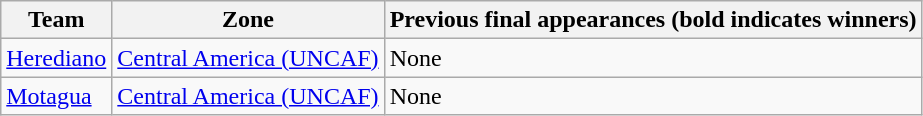<table class="wikitable">
<tr>
<th>Team</th>
<th>Zone</th>
<th>Previous final appearances (bold indicates winners)</th>
</tr>
<tr>
<td> <a href='#'>Herediano</a></td>
<td><a href='#'>Central America (UNCAF)</a></td>
<td>None</td>
</tr>
<tr>
<td> <a href='#'>Motagua</a></td>
<td><a href='#'>Central America (UNCAF)</a></td>
<td>None</td>
</tr>
</table>
